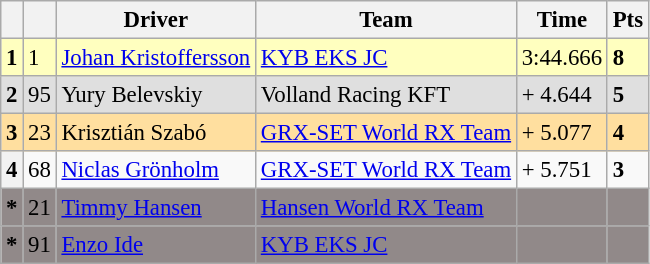<table class="wikitable" style="font-size:95%">
<tr>
<th></th>
<th></th>
<th>Driver</th>
<th>Team</th>
<th>Time</th>
<th>Pts</th>
</tr>
<tr>
<th style="background:#ffffbf;">1</th>
<td style="background:#ffffbf;">1</td>
<td style="background:#ffffbf;"> <a href='#'>Johan Kristoffersson</a></td>
<td style="background:#ffffbf;"><a href='#'>KYB EKS JC</a></td>
<td style="background:#ffffbf;">3:44.666</td>
<td style="background:#ffffbf;"><strong>8</strong></td>
</tr>
<tr>
<th style="background:#dfdfdf;">2</th>
<td style="background:#dfdfdf;">95</td>
<td style="background:#dfdfdf;"> Yury Belevskiy</td>
<td style="background:#dfdfdf;">Volland Racing KFT</td>
<td style="background:#dfdfdf;">+ 4.644</td>
<td style="background:#dfdfdf;"><strong>5</strong></td>
</tr>
<tr>
<th style="background:#ffdf9f;">3</th>
<td style="background:#ffdf9f;">23</td>
<td style="background:#ffdf9f;"> Krisztián Szabó</td>
<td style="background:#ffdf9f;"><a href='#'>GRX-SET World RX Team</a></td>
<td style="background:#ffdf9f;">+ 5.077</td>
<td style="background:#ffdf9f;"><strong>4</strong></td>
</tr>
<tr>
<th>4</th>
<td>68</td>
<td> <a href='#'>Niclas Grönholm</a></td>
<td><a href='#'>GRX-SET World RX Team</a></td>
<td>+ 5.751</td>
<td><strong>3</strong></td>
</tr>
<tr>
<th style="background:#918989;">*</th>
<td style="background:#918989;">21</td>
<td style="background:#918989;"> <a href='#'>Timmy Hansen</a></td>
<td style="background:#918989;"><a href='#'>Hansen World RX Team</a></td>
<td style="background:#918989;"><strong></strong></td>
<td style="background:#918989;"></td>
</tr>
<tr>
<th style="background:#918989;">*</th>
<td style="background:#918989;">91</td>
<td style="background:#918989;"> <a href='#'>Enzo Ide</a></td>
<td style="background:#918989;"><a href='#'>KYB EKS JC</a></td>
<td style="background:#918989;"><strong></strong></td>
<td style="background:#918989;"></td>
</tr>
</table>
